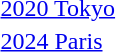<table>
<tr>
<td><a href='#'>2020 Tokyo</a><br></td>
<td></td>
<td></td>
<td></td>
</tr>
<tr>
<td><a href='#'>2024 Paris</a> <br></td>
<td></td>
<td></td>
<td></td>
</tr>
<tr>
</tr>
</table>
